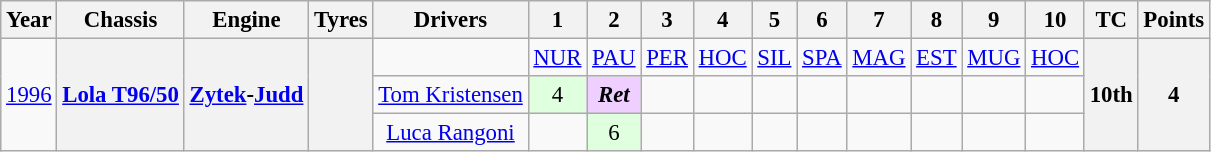<table class="wikitable" style="text-align:center; font-size:95%">
<tr>
<th>Year</th>
<th>Chassis</th>
<th>Engine</th>
<th>Tyres</th>
<th>Drivers</th>
<th>1</th>
<th>2</th>
<th>3</th>
<th>4</th>
<th>5</th>
<th>6</th>
<th>7</th>
<th>8</th>
<th>9</th>
<th>10</th>
<th>TC</th>
<th>Points</th>
</tr>
<tr>
<td rowspan=3><a href='#'>1996</a></td>
<th rowspan=3><a href='#'>Lola T96/50</a></th>
<th rowspan=3><a href='#'>Zytek</a>-<a href='#'>Judd</a></th>
<th rowspan=3></th>
<td></td>
<td><a href='#'>NUR</a></td>
<td><a href='#'>PAU</a></td>
<td><a href='#'>PER</a></td>
<td><a href='#'>HOC</a></td>
<td><a href='#'>SIL</a></td>
<td><a href='#'>SPA</a></td>
<td><a href='#'>MAG</a></td>
<td><a href='#'>EST</a></td>
<td><a href='#'>MUG</a></td>
<td><a href='#'>HOC</a></td>
<th rowspan=3>10th</th>
<th rowspan=3>4</th>
</tr>
<tr>
<td><a href='#'>Tom Kristensen</a></td>
<td style="background:#DFFFDF;">4</td>
<td style="background:#EFCFFF;"><strong><em>Ret</em></strong></td>
<td></td>
<td></td>
<td></td>
<td></td>
<td></td>
<td></td>
<td></td>
<td></td>
</tr>
<tr>
<td><a href='#'>Luca Rangoni</a></td>
<td></td>
<td style="background:#DFFFDF;">6</td>
<td></td>
<td></td>
<td></td>
<td></td>
<td></td>
<td></td>
<td></td>
<td></td>
</tr>
</table>
